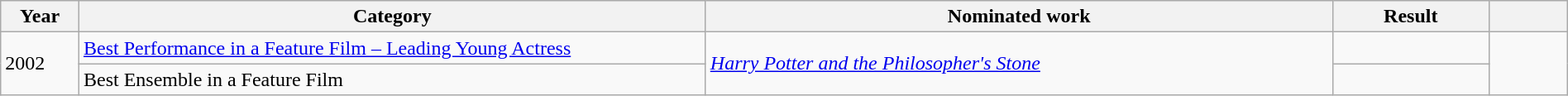<table class="wikitable plainrowheaders" style="width:100%;">
<tr>
<th scope="col" style="width:5%;">Year</th>
<th scope="col" style="width:40%;">Category</th>
<th scope="col" style="width:40%;">Nominated work</th>
<th scope="col" style="width:10%;">Result</th>
<th scope="col" style="width:5%;"></th>
</tr>
<tr>
<td rowspan="2">2002</td>
<td><a href='#'>Best Performance in a Feature Film – Leading Young Actress</a></td>
<td rowspan="2"><em><a href='#'>Harry Potter and the Philosopher's Stone</a></em></td>
<td></td>
<td rowspan="2"></td>
</tr>
<tr>
<td>Best Ensemble in a Feature Film</td>
<td></td>
</tr>
</table>
